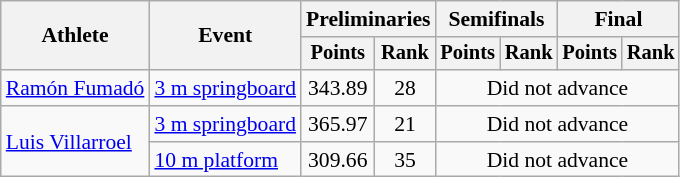<table class=wikitable style="font-size:90%">
<tr>
<th rowspan="2">Athlete</th>
<th rowspan="2">Event</th>
<th colspan="2">Preliminaries</th>
<th colspan="2">Semifinals</th>
<th colspan="2">Final</th>
</tr>
<tr style="font-size:95%">
<th>Points</th>
<th>Rank</th>
<th>Points</th>
<th>Rank</th>
<th>Points</th>
<th>Rank</th>
</tr>
<tr align=center>
<td align=left><a href='#'>Ramón Fumadó</a></td>
<td align=left><a href='#'>3 m springboard</a></td>
<td>343.89</td>
<td>28</td>
<td colspan=4>Did not advance</td>
</tr>
<tr align=center>
<td align=left rowspan=2><a href='#'>Luis Villarroel</a></td>
<td align=left><a href='#'>3 m springboard</a></td>
<td>365.97</td>
<td>21</td>
<td colspan=4>Did not advance</td>
</tr>
<tr align=center>
<td align=left><a href='#'>10 m platform</a></td>
<td>309.66</td>
<td>35</td>
<td colspan=4>Did not advance</td>
</tr>
</table>
